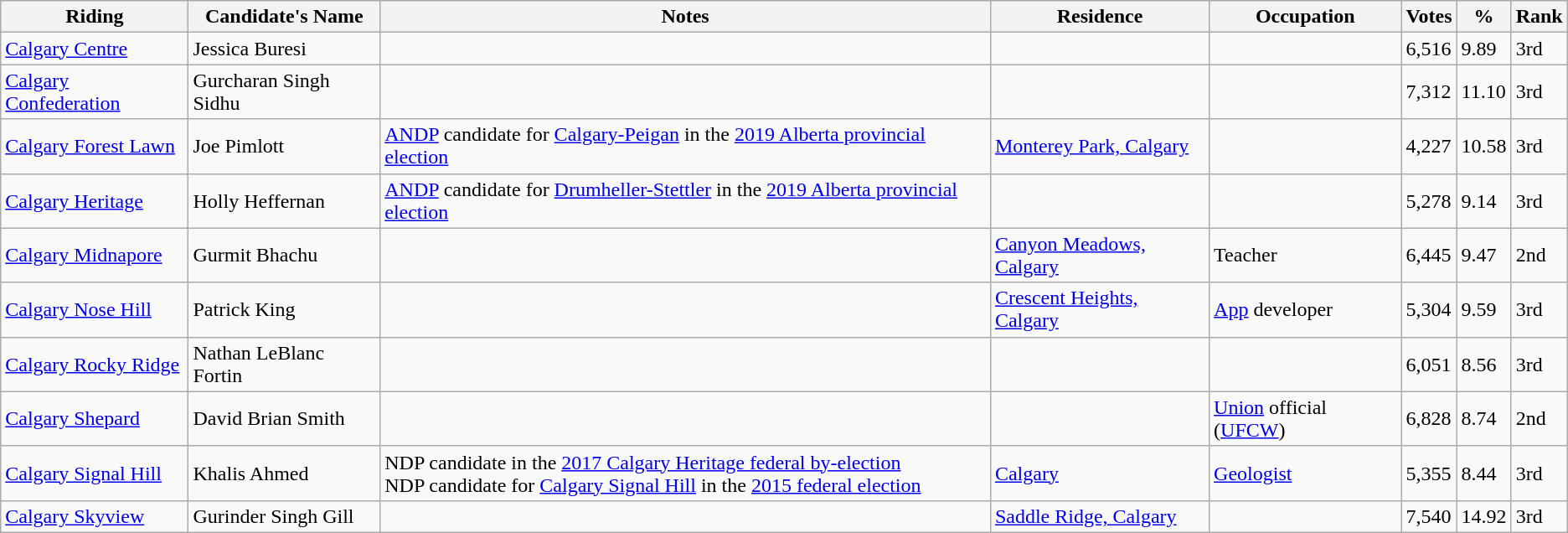<table class="wikitable sortable">
<tr>
<th>Riding<br></th>
<th>Candidate's Name</th>
<th>Notes</th>
<th>Residence</th>
<th>Occupation</th>
<th>Votes</th>
<th>%</th>
<th>Rank</th>
</tr>
<tr>
<td><a href='#'>Calgary Centre</a></td>
<td>Jessica Buresi</td>
<td></td>
<td></td>
<td></td>
<td>6,516</td>
<td>9.89</td>
<td>3rd</td>
</tr>
<tr>
<td><a href='#'>Calgary Confederation</a></td>
<td>Gurcharan Singh Sidhu</td>
<td></td>
<td></td>
<td></td>
<td>7,312</td>
<td>11.10</td>
<td>3rd</td>
</tr>
<tr>
<td><a href='#'>Calgary Forest Lawn</a></td>
<td>Joe Pimlott</td>
<td><a href='#'>ANDP</a> candidate for <a href='#'>Calgary-Peigan</a> in the <a href='#'>2019 Alberta provincial election</a></td>
<td><a href='#'>Monterey Park, Calgary</a></td>
<td></td>
<td>4,227</td>
<td>10.58</td>
<td>3rd</td>
</tr>
<tr>
<td><a href='#'>Calgary Heritage</a></td>
<td>Holly Heffernan</td>
<td><a href='#'>ANDP</a> candidate for <a href='#'>Drumheller-Stettler</a> in the <a href='#'>2019 Alberta provincial election</a></td>
<td></td>
<td></td>
<td>5,278</td>
<td>9.14</td>
<td>3rd</td>
</tr>
<tr>
<td><a href='#'>Calgary Midnapore</a></td>
<td>Gurmit Bhachu</td>
<td></td>
<td><a href='#'>Canyon Meadows, Calgary</a></td>
<td>Teacher</td>
<td>6,445</td>
<td>9.47</td>
<td>2nd</td>
</tr>
<tr>
<td><a href='#'>Calgary Nose Hill</a></td>
<td>Patrick King</td>
<td></td>
<td><a href='#'>Crescent Heights, Calgary</a></td>
<td><a href='#'>App</a> developer</td>
<td>5,304</td>
<td>9.59</td>
<td>3rd</td>
</tr>
<tr>
<td><a href='#'>Calgary Rocky Ridge</a></td>
<td>Nathan LeBlanc Fortin</td>
<td></td>
<td></td>
<td></td>
<td>6,051</td>
<td>8.56</td>
<td>3rd</td>
</tr>
<tr>
<td><a href='#'>Calgary Shepard</a></td>
<td>David Brian Smith</td>
<td></td>
<td></td>
<td><a href='#'>Union</a> official (<a href='#'>UFCW</a>)</td>
<td>6,828</td>
<td>8.74</td>
<td>2nd</td>
</tr>
<tr>
<td><a href='#'>Calgary Signal Hill</a></td>
<td>Khalis Ahmed</td>
<td>NDP candidate in the <a href='#'>2017 Calgary Heritage federal by-election</a> <br> NDP candidate for <a href='#'>Calgary Signal Hill</a> in the <a href='#'>2015 federal election</a></td>
<td><a href='#'>Calgary</a></td>
<td><a href='#'>Geologist</a></td>
<td>5,355</td>
<td>8.44</td>
<td>3rd</td>
</tr>
<tr>
<td><a href='#'>Calgary Skyview</a></td>
<td>Gurinder Singh Gill</td>
<td></td>
<td><a href='#'>Saddle Ridge, Calgary</a></td>
<td></td>
<td>7,540</td>
<td>14.92</td>
<td>3rd</td>
</tr>
</table>
